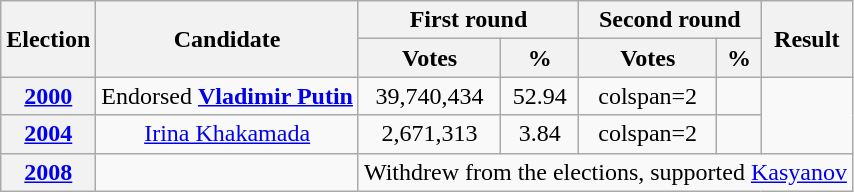<table class=wikitable style=text-align:center>
<tr>
<th rowspan="2"><strong>Election</strong></th>
<th rowspan="2">Candidate</th>
<th colspan="2" scope="col">First round</th>
<th colspan="2">Second round</th>
<th rowspan="2">Result</th>
</tr>
<tr>
<th><strong>Votes</strong></th>
<th><strong>%</strong></th>
<th><strong>Votes</strong></th>
<th><strong>%</strong></th>
</tr>
<tr>
<th><a href='#'>2000</a></th>
<td align=left>Endorsed   <strong><a href='#'>Vladimir Putin</a></strong></td>
<td>39,740,434</td>
<td>52.94</td>
<td>colspan=2 </td>
<td></td>
</tr>
<tr>
<th><a href='#'>2004</a></th>
<td><a href='#'>Irina Khakamada</a></td>
<td>2,671,313</td>
<td>3.84</td>
<td>colspan=2 </td>
<td></td>
</tr>
<tr>
<th><a href='#'>2008</a></th>
<td></td>
<td colspan=5>Withdrew from the elections, supported <a href='#'>Kasyanov</a></td>
</tr>
</table>
